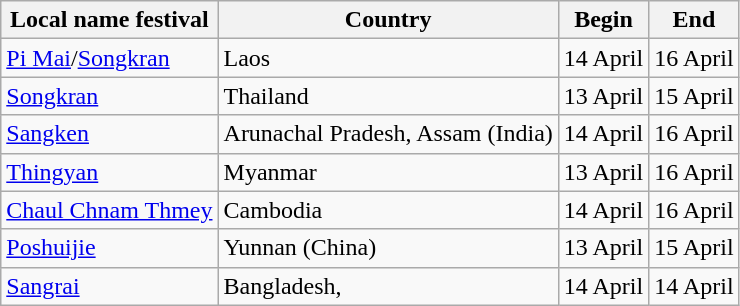<table class="wikitable sortable">
<tr>
<th>Local name festival</th>
<th>Country</th>
<th>Begin</th>
<th>End</th>
</tr>
<tr>
<td><a href='#'>Pi Mai</a>/<a href='#'>Songkran</a></td>
<td>Laos</td>
<td>14 April</td>
<td>16 April</td>
</tr>
<tr>
<td><a href='#'>Songkran</a></td>
<td>Thailand</td>
<td>13 April</td>
<td>15 April</td>
</tr>
<tr>
<td><a href='#'>Sangken</a></td>
<td>Arunachal Pradesh, Assam (India)</td>
<td>14 April</td>
<td>16 April</td>
</tr>
<tr>
<td><a href='#'>Thingyan</a></td>
<td>Myanmar</td>
<td>13 April</td>
<td>16 April</td>
</tr>
<tr>
<td><a href='#'>Chaul Chnam Thmey</a></td>
<td>Cambodia</td>
<td>14 April</td>
<td>16 April</td>
</tr>
<tr>
<td><a href='#'>Poshuijie</a></td>
<td>Yunnan (China)</td>
<td>13 April</td>
<td>15 April</td>
</tr>
<tr>
<td><a href='#'>Sangrai</a></td>
<td>Bangladesh,</td>
<td>14 April</td>
<td>14 April</td>
</tr>
</table>
